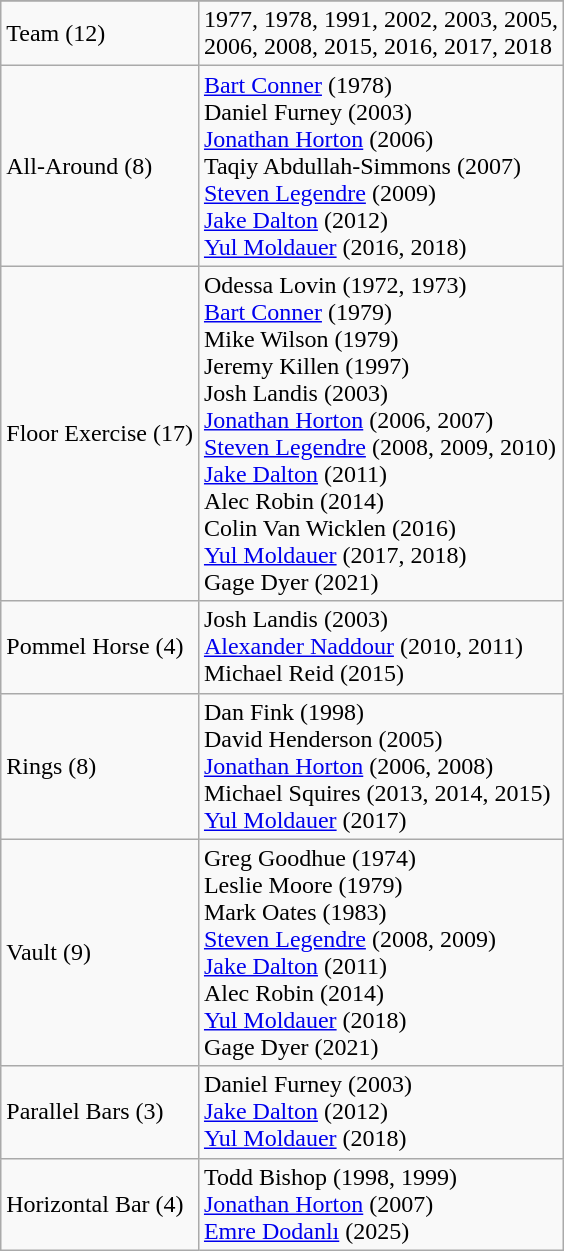<table class="wikitable">
<tr>
</tr>
<tr>
<td>Team (12)</td>
<td>1977, 1978, 1991, 2002, 2003, 2005,<br>2006, 2008, 2015, 2016, 2017, 2018</td>
</tr>
<tr>
<td>All-Around (8)</td>
<td><a href='#'>Bart Conner</a> (1978)<br>Daniel Furney (2003)<br><a href='#'>Jonathan Horton</a> (2006)<br>Taqiy Abdullah-Simmons (2007)<br><a href='#'>Steven Legendre</a> (2009)<br><a href='#'>Jake Dalton</a> (2012)<br><a href='#'>Yul Moldauer</a> (2016, 2018)</td>
</tr>
<tr>
<td>Floor Exercise (17)</td>
<td>Odessa Lovin (1972, 1973)<br><a href='#'>Bart Conner</a> (1979)<br>Mike Wilson (1979)<br>Jeremy Killen (1997)<br>Josh Landis (2003)<br><a href='#'>Jonathan Horton</a> (2006, 2007)<br><a href='#'>Steven Legendre</a> (2008, 2009, 2010)<br><a href='#'>Jake Dalton</a> (2011)<br>Alec Robin (2014)<br>Colin Van Wicklen (2016)<br><a href='#'>Yul Moldauer</a> (2017, 2018)<br>Gage Dyer (2021)</td>
</tr>
<tr>
<td>Pommel Horse (4)</td>
<td>Josh Landis (2003)<br><a href='#'>Alexander Naddour</a> (2010, 2011)<br>Michael Reid (2015)</td>
</tr>
<tr>
<td>Rings (8)</td>
<td>Dan Fink (1998)<br>David Henderson (2005)<br><a href='#'>Jonathan Horton</a> (2006, 2008)<br>Michael Squires (2013, 2014, 2015)<br><a href='#'>Yul Moldauer</a> (2017)</td>
</tr>
<tr>
<td>Vault (9)</td>
<td>Greg Goodhue (1974)<br>Leslie Moore (1979)<br>Mark Oates (1983)<br><a href='#'>Steven Legendre</a> (2008, 2009)<br><a href='#'>Jake Dalton</a> (2011)<br>Alec Robin (2014)<br><a href='#'>Yul Moldauer</a> (2018)<br>Gage Dyer (2021)</td>
</tr>
<tr>
<td>Parallel Bars (3)</td>
<td>Daniel Furney (2003)<br><a href='#'>Jake Dalton</a> (2012)<br><a href='#'>Yul Moldauer</a> (2018)</td>
</tr>
<tr>
<td>Horizontal Bar (4)</td>
<td>Todd Bishop (1998, 1999)<br><a href='#'>Jonathan Horton</a> (2007)<br><a href='#'>Emre Dodanlı</a> (2025)</td>
</tr>
</table>
